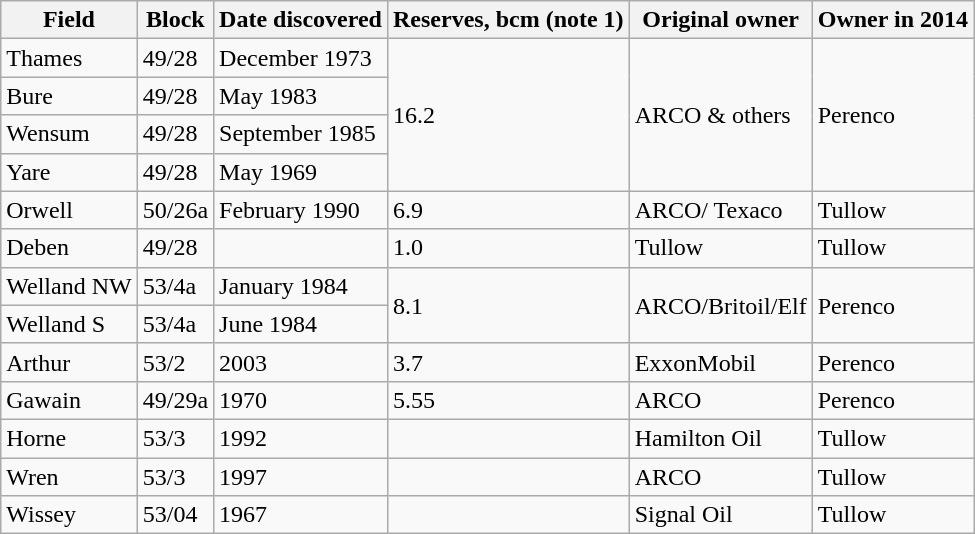<table class="wikitable">
<tr>
<th>Field</th>
<th>Block</th>
<th>Date discovered</th>
<th>Reserves, bcm  (note 1)</th>
<th>Original  owner</th>
<th>Owner in 2014</th>
</tr>
<tr>
<td>Thames</td>
<td>49/28</td>
<td>December 1973</td>
<td rowspan="4">16.2</td>
<td rowspan="4">ARCO &  others</td>
<td rowspan="4">Perenco</td>
</tr>
<tr>
<td>Bure</td>
<td>49/28</td>
<td>May 1983</td>
</tr>
<tr>
<td>Wensum</td>
<td>49/28</td>
<td>September  1985</td>
</tr>
<tr>
<td>Yare</td>
<td>49/28</td>
<td>May 1969</td>
</tr>
<tr>
<td>Orwell</td>
<td>50/26a</td>
<td>February 1990</td>
<td>6.9</td>
<td>ARCO/ Texaco</td>
<td>Tullow</td>
</tr>
<tr>
<td>Deben</td>
<td>49/28</td>
<td></td>
<td>1.0</td>
<td>Tullow</td>
<td>Tullow</td>
</tr>
<tr>
<td>Welland NW</td>
<td>53/4a</td>
<td>January 1984</td>
<td rowspan="2">8.1</td>
<td rowspan="2">ARCO/Britoil/Elf</td>
<td rowspan="2">Perenco</td>
</tr>
<tr>
<td>Welland S</td>
<td>53/4a</td>
<td>June 1984</td>
</tr>
<tr>
<td>Arthur</td>
<td>53/2</td>
<td>2003</td>
<td>3.7</td>
<td>ExxonMobil</td>
<td>Perenco</td>
</tr>
<tr>
<td>Gawain</td>
<td>49/29a</td>
<td>1970</td>
<td>5.55</td>
<td>ARCO</td>
<td>Perenco</td>
</tr>
<tr>
<td>Horne</td>
<td>53/3</td>
<td>1992</td>
<td></td>
<td>Hamilton Oil</td>
<td>Tullow</td>
</tr>
<tr>
<td>Wren</td>
<td>53/3</td>
<td>1997</td>
<td></td>
<td>ARCO</td>
<td>Tullow</td>
</tr>
<tr>
<td>Wissey</td>
<td>53/04</td>
<td>1967</td>
<td></td>
<td>Signal Oil</td>
<td>Tullow</td>
</tr>
</table>
